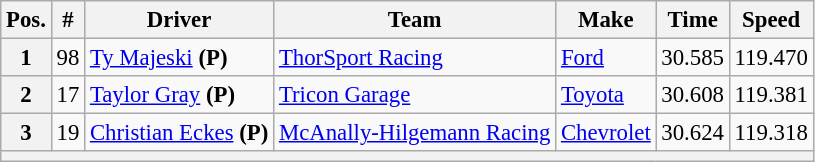<table class="wikitable" style="font-size:95%">
<tr>
<th>Pos.</th>
<th>#</th>
<th>Driver</th>
<th>Team</th>
<th>Make</th>
<th>Time</th>
<th>Speed</th>
</tr>
<tr>
<th>1</th>
<td>98</td>
<td><a href='#'>Ty Majeski</a> <strong>(P)</strong></td>
<td><a href='#'>ThorSport Racing</a></td>
<td><a href='#'>Ford</a></td>
<td>30.585</td>
<td>119.470</td>
</tr>
<tr>
<th>2</th>
<td>17</td>
<td><a href='#'>Taylor Gray</a> <strong>(P)</strong></td>
<td><a href='#'>Tricon Garage</a></td>
<td><a href='#'>Toyota</a></td>
<td>30.608</td>
<td>119.381</td>
</tr>
<tr>
<th>3</th>
<td>19</td>
<td><a href='#'>Christian Eckes</a> <strong>(P)</strong></td>
<td><a href='#'>McAnally-Hilgemann Racing</a></td>
<td><a href='#'>Chevrolet</a></td>
<td>30.624</td>
<td>119.318</td>
</tr>
<tr>
<th colspan="7"></th>
</tr>
</table>
